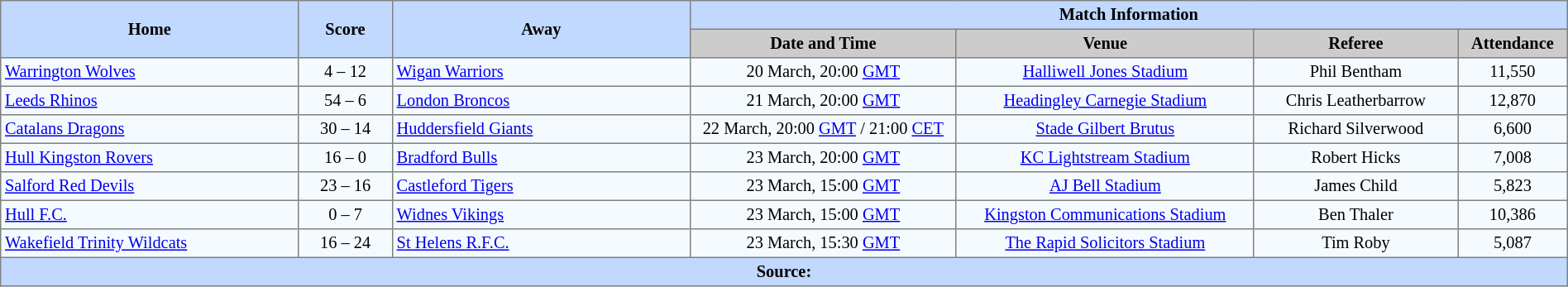<table border="1" cellpadding="3" cellspacing="0" style="border-collapse:collapse; font-size:85%; text-align:center; width:100%">
<tr style="background:#c1d8ff;">
<th rowspan="2" style="width:19%;">Home</th>
<th rowspan="2" style="width:6%;">Score</th>
<th rowspan="2" style="width:19%;">Away</th>
<th colspan=6>Match Information</th>
</tr>
<tr style="background:#ccc;">
<th width=17%>Date and Time</th>
<th width=19%>Venue</th>
<th width=13%>Referee</th>
<th width=7%>Attendance</th>
</tr>
<tr style="background:#f5faff;">
<td align=left> <a href='#'>Warrington Wolves</a></td>
<td>4 – 12 </td>
<td align=left> <a href='#'>Wigan Warriors</a></td>
<td>20 March, 20:00 <a href='#'>GMT</a></td>
<td><a href='#'>Halliwell Jones Stadium</a></td>
<td>Phil Bentham</td>
<td>11,550</td>
</tr>
<tr style="background:#f5faff;">
<td align=left> <a href='#'>Leeds Rhinos</a></td>
<td>54 – 6 </td>
<td align=left> <a href='#'>London Broncos</a></td>
<td>21 March, 20:00 <a href='#'>GMT</a></td>
<td><a href='#'>Headingley Carnegie Stadium</a></td>
<td>Chris Leatherbarrow</td>
<td>12,870</td>
</tr>
<tr style="background:#f5faff;">
<td align=left> <a href='#'>Catalans Dragons</a></td>
<td>30 – 14 </td>
<td align=left> <a href='#'>Huddersfield Giants</a></td>
<td>22 March, 20:00 <a href='#'>GMT</a> / 21:00 <a href='#'>CET</a></td>
<td><a href='#'>Stade Gilbert Brutus</a></td>
<td>Richard Silverwood</td>
<td>6,600</td>
</tr>
<tr style="background:#f5faff;">
<td align=left> <a href='#'>Hull Kingston Rovers</a></td>
<td>16 – 0 </td>
<td align=left> <a href='#'>Bradford Bulls</a></td>
<td>23 March, 20:00 <a href='#'>GMT</a></td>
<td><a href='#'>KC Lightstream Stadium</a></td>
<td>Robert Hicks</td>
<td>7,008</td>
</tr>
<tr style="background:#f5faff;">
<td align=left> <a href='#'>Salford Red Devils</a></td>
<td>23 – 16 </td>
<td align=left> <a href='#'>Castleford Tigers</a></td>
<td>23 March, 15:00 <a href='#'>GMT</a></td>
<td><a href='#'>AJ Bell Stadium</a></td>
<td>James Child</td>
<td>5,823</td>
</tr>
<tr style="background:#f5faff;">
<td align=left> <a href='#'>Hull F.C.</a></td>
<td>0 – 7 </td>
<td align=left> <a href='#'>Widnes Vikings</a></td>
<td>23 March, 15:00 <a href='#'>GMT</a></td>
<td><a href='#'>Kingston Communications Stadium</a></td>
<td>Ben Thaler</td>
<td>10,386</td>
</tr>
<tr style="background:#f5faff;">
<td align=left> <a href='#'>Wakefield Trinity Wildcats</a></td>
<td>16 – 24 </td>
<td align=left> <a href='#'>St Helens R.F.C.</a></td>
<td>23 March, 15:30 <a href='#'>GMT</a></td>
<td><a href='#'>The Rapid Solicitors Stadium</a></td>
<td>Tim Roby</td>
<td>5,087</td>
</tr>
<tr style="background:#c1d8ff;">
<th colspan=12>Source:</th>
</tr>
</table>
